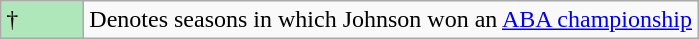<table class="wikitable">
<tr>
<td style="background:#afe6ba; width:3em;">†</td>
<td>Denotes seasons in which Johnson won an <a href='#'>ABA championship</a></td>
</tr>
</table>
